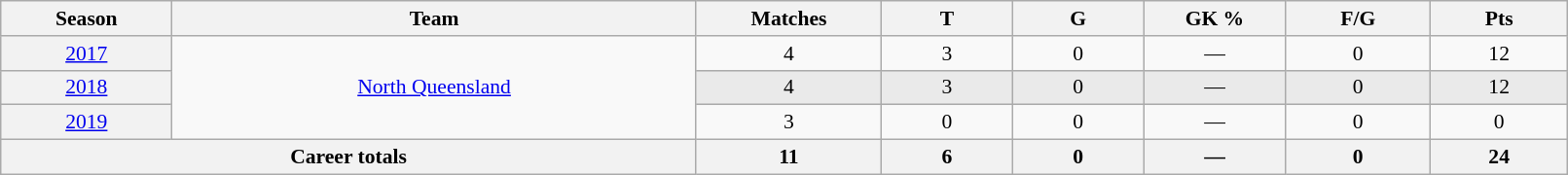<table class="wikitable sortable"  style="font-size:90%; text-align:center; width:85%;">
<tr>
<th width=2%>Season</th>
<th width=8%>Team</th>
<th width=2%>Matches</th>
<th width=2%>T</th>
<th width=2%>G</th>
<th width=2%>GK %</th>
<th width=2%>F/G</th>
<th width=2%>Pts</th>
</tr>
<tr>
<th scope="row" style="text-align:center; font-weight:normal"><a href='#'>2017</a></th>
<td rowspan="3" style="text-align:center;"> <a href='#'>North Queensland</a></td>
<td>4</td>
<td>3</td>
<td>0</td>
<td>—</td>
<td>0</td>
<td>12</td>
</tr>
<tr style="background:#eaeaea;">
<th scope="row" style="text-align:center; font-weight:normal"><a href='#'>2018</a></th>
<td>4</td>
<td>3</td>
<td>0</td>
<td>—</td>
<td>0</td>
<td>12</td>
</tr>
<tr>
<th scope="row" style="text-align:center; font-weight:normal"><a href='#'>2019</a></th>
<td>3</td>
<td>0</td>
<td>0</td>
<td>—</td>
<td>0</td>
<td>0</td>
</tr>
<tr class="sortbottom">
<th colspan=2>Career totals</th>
<th>11</th>
<th>6</th>
<th>0</th>
<th>—</th>
<th>0</th>
<th>24</th>
</tr>
</table>
